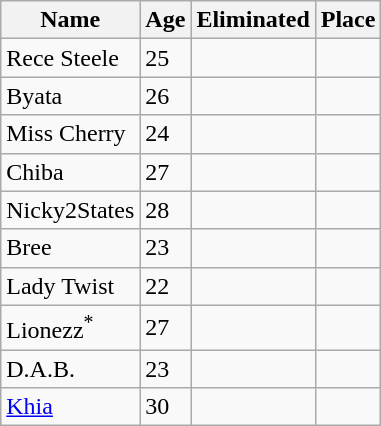<table class="wikitable sortable">
<tr>
<th>Name</th>
<th>Age</th>
<th>Eliminated</th>
<th>Place</th>
</tr>
<tr>
<td>Rece Steele</td>
<td>25</td>
<td></td>
<td></td>
</tr>
<tr>
<td>Byata</td>
<td>26</td>
<td></td>
<td></td>
</tr>
<tr>
<td>Miss Cherry</td>
<td>24</td>
<td></td>
<td></td>
</tr>
<tr>
<td>Chiba</td>
<td>27</td>
<td></td>
<td></td>
</tr>
<tr>
<td>Nicky2States</td>
<td>28</td>
<td></td>
<td></td>
</tr>
<tr>
<td>Bree</td>
<td>23</td>
<td></td>
<td></td>
</tr>
<tr>
<td>Lady Twist</td>
<td>22</td>
<td></td>
<td></td>
</tr>
<tr>
<td>Lionezz<sup>*</sup></td>
<td>27</td>
<td></td>
<td></td>
</tr>
<tr>
<td>D.A.B.</td>
<td>23</td>
<td></td>
<td></td>
</tr>
<tr>
<td><a href='#'>Khia</a></td>
<td>30</td>
<td></td>
<td></td>
</tr>
</table>
